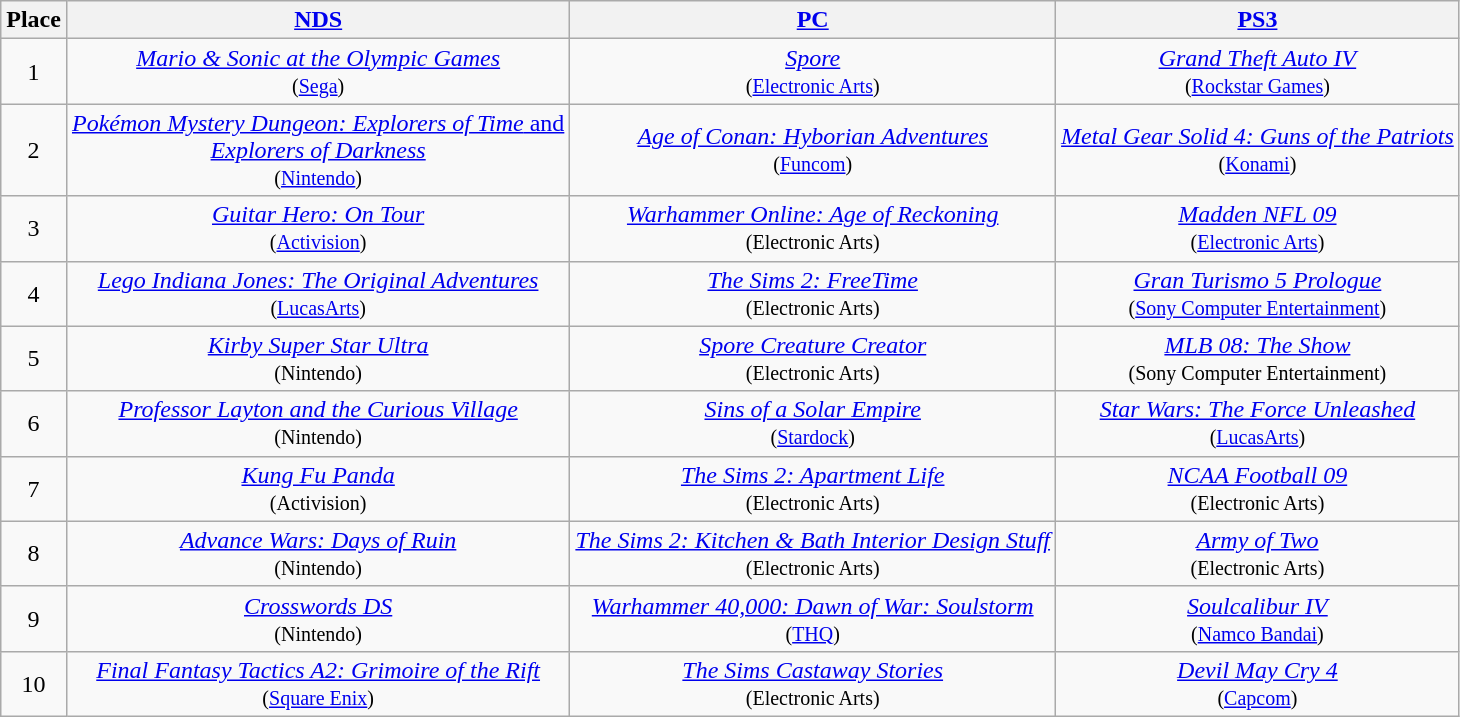<table class="wikitable"  style="text-align:center;">
<tr>
<th>Place</th>
<th><a href='#'>NDS</a></th>
<th><a href='#'>PC</a></th>
<th><a href='#'>PS3</a></th>
</tr>
<tr>
<td>1</td>
<td><em><a href='#'>Mario & Sonic at the Olympic Games</a></em><br><small>(<a href='#'>Sega</a>)</small></td>
<td><em><a href='#'>Spore</a></em><br><small>(<a href='#'>Electronic Arts</a>)</small></td>
<td><em><a href='#'>Grand Theft Auto IV</a></em><br><small>(<a href='#'>Rockstar Games</a>)</small></td>
</tr>
<tr>
<td>2</td>
<td><a href='#'><em>Pokémon Mystery Dungeon: Explorers of Time</em> and<br><em>Explorers of Darkness</em></a><br><small>(<a href='#'>Nintendo</a>)</small></td>
<td><em><a href='#'>Age of Conan: Hyborian Adventures</a></em><br><small>(<a href='#'>Funcom</a>)</small></td>
<td><em><a href='#'>Metal Gear Solid 4: Guns of the Patriots</a></em><br><small>(<a href='#'>Konami</a>)</small></td>
</tr>
<tr>
<td>3</td>
<td><em><a href='#'>Guitar Hero: On Tour</a></em><br><small>(<a href='#'>Activision</a>)</small></td>
<td><em><a href='#'>Warhammer Online: Age of Reckoning</a></em><br><small>(Electronic Arts)</small></td>
<td><em><a href='#'>Madden NFL 09</a></em><br><small>(<a href='#'>Electronic Arts</a>)</small></td>
</tr>
<tr>
<td>4</td>
<td><em><a href='#'>Lego Indiana Jones: The Original Adventures</a></em><br><small>(<a href='#'>LucasArts</a>)</small></td>
<td><em><a href='#'>The Sims 2: FreeTime</a></em><br><small>(Electronic Arts)</small></td>
<td><em><a href='#'>Gran Turismo 5 Prologue</a></em><br><small>(<a href='#'>Sony Computer Entertainment</a>)</small></td>
</tr>
<tr>
<td>5</td>
<td><em><a href='#'>Kirby Super Star Ultra</a></em><br><small>(Nintendo)</small></td>
<td><em><a href='#'>Spore Creature Creator</a></em><br><small>(Electronic Arts)</small></td>
<td><em><a href='#'>MLB 08: The Show</a></em><br><small>(Sony Computer Entertainment)</small></td>
</tr>
<tr>
<td>6</td>
<td><em><a href='#'>Professor Layton and the Curious Village</a></em><br><small>(Nintendo)</small></td>
<td><em><a href='#'>Sins of a Solar Empire</a></em><br><small>(<a href='#'>Stardock</a>)</small></td>
<td><em><a href='#'>Star Wars: The Force Unleashed</a></em><br><small>(<a href='#'>LucasArts</a>)</small></td>
</tr>
<tr>
<td>7</td>
<td><em><a href='#'>Kung Fu Panda</a></em><br><small>(Activision)</small></td>
<td><em><a href='#'>The Sims 2: Apartment Life</a></em><br><small>(Electronic Arts)</small></td>
<td><em><a href='#'>NCAA Football 09</a></em><br><small>(Electronic Arts)</small></td>
</tr>
<tr>
<td>8</td>
<td><em><a href='#'>Advance Wars: Days of Ruin</a></em><br><small>(Nintendo)</small></td>
<td><em><a href='#'>The Sims 2: Kitchen & Bath Interior Design Stuff</a></em><br><small>(Electronic Arts)</small></td>
<td><em><a href='#'>Army of Two</a></em><br><small>(Electronic Arts)</small></td>
</tr>
<tr>
<td>9</td>
<td><em><a href='#'>Crosswords DS</a></em><br><small>(Nintendo)</small></td>
<td><em><a href='#'>Warhammer 40,000: Dawn of War: Soulstorm</a></em><br><small>(<a href='#'>THQ</a>)</small></td>
<td><em><a href='#'>Soulcalibur IV</a></em><br><small>(<a href='#'>Namco Bandai</a>)</small></td>
</tr>
<tr>
<td>10</td>
<td><em><a href='#'>Final Fantasy Tactics A2: Grimoire of the Rift</a></em><br><small>(<a href='#'>Square Enix</a>)</small></td>
<td><em><a href='#'>The Sims Castaway Stories</a></em><br><small>(Electronic Arts)</small></td>
<td><em><a href='#'>Devil May Cry 4</a></em><br><small>(<a href='#'>Capcom</a>)</small></td>
</tr>
</table>
